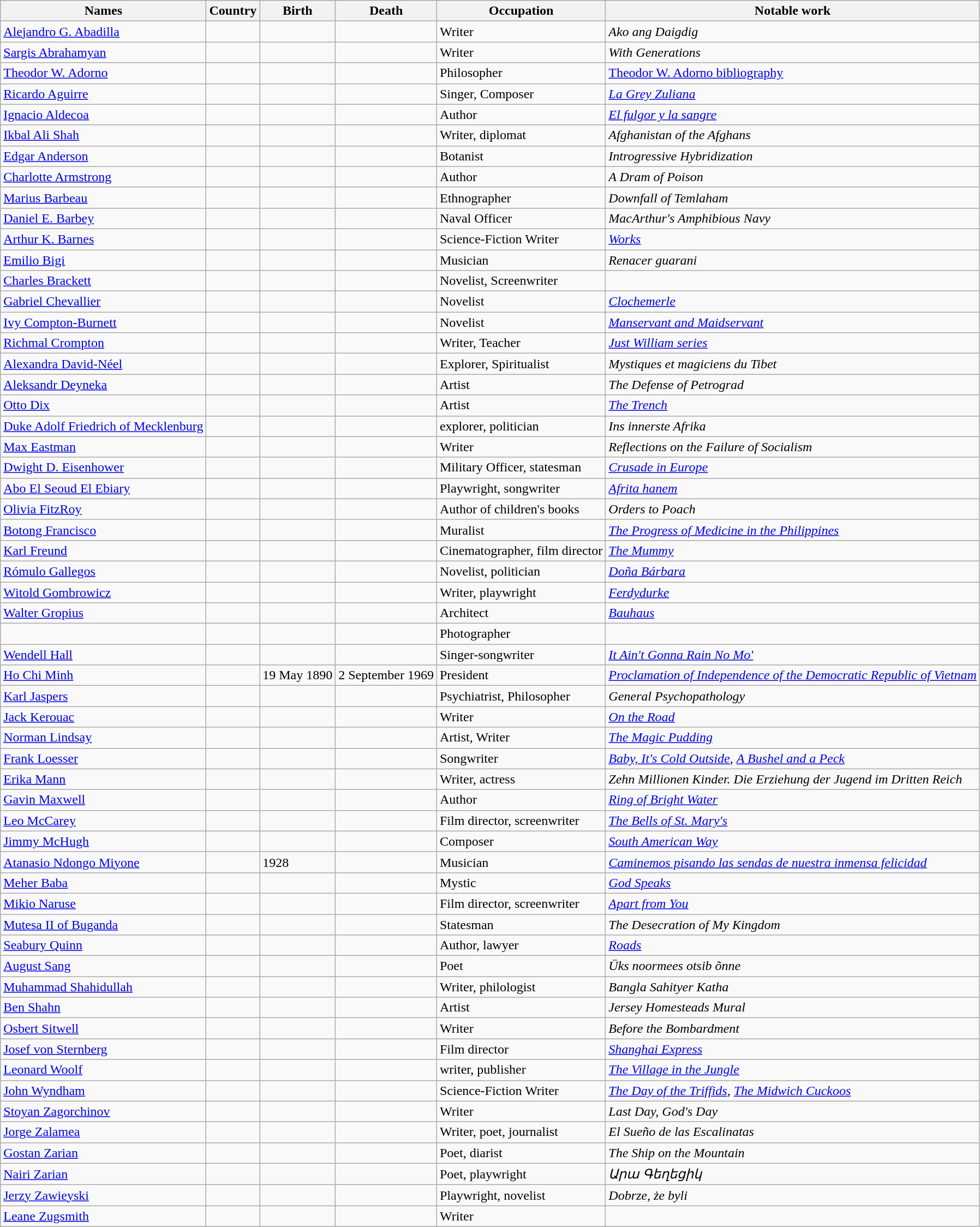<table class="wikitable sortable" border="1" style="border-spacing:0 style="width:100%">
<tr>
<th>Names</th>
<th>Country</th>
<th>Birth</th>
<th>Death</th>
<th>Occupation</th>
<th>Notable work</th>
</tr>
<tr>
<td><a href='#'>Alejandro G. Abadilla</a></td>
<td></td>
<td></td>
<td></td>
<td>Writer</td>
<td><em>Ako ang Daigdig</em></td>
</tr>
<tr>
<td><a href='#'>Sargis Abrahamyan</a></td>
<td></td>
<td></td>
<td></td>
<td>Writer</td>
<td><em>With Generations</em></td>
</tr>
<tr>
<td><a href='#'>Theodor W. Adorno</a></td>
<td></td>
<td></td>
<td></td>
<td>Philosopher</td>
<td><a href='#'>Theodor W. Adorno bibliography</a></td>
</tr>
<tr>
<td><a href='#'>Ricardo Aguirre</a></td>
<td></td>
<td></td>
<td></td>
<td>Singer, Composer</td>
<td><em><a href='#'>La Grey Zuliana</a></em></td>
</tr>
<tr>
<td><a href='#'>Ignacio Aldecoa</a></td>
<td></td>
<td></td>
<td></td>
<td>Author</td>
<td><em><a href='#'>El fulgor y la sangre</a></em></td>
</tr>
<tr>
<td><a href='#'>Ikbal Ali Shah</a></td>
<td></td>
<td></td>
<td></td>
<td>Writer, diplomat</td>
<td><em>Afghanistan of the Afghans</em></td>
</tr>
<tr>
<td><a href='#'>Edgar Anderson</a></td>
<td></td>
<td></td>
<td></td>
<td>Botanist</td>
<td><em>Introgressive Hybridization</em></td>
</tr>
<tr>
<td><a href='#'>Charlotte Armstrong</a></td>
<td></td>
<td></td>
<td></td>
<td>Author</td>
<td><em>A Dram of Poison</em></td>
</tr>
<tr>
<td><a href='#'>Marius Barbeau</a></td>
<td></td>
<td></td>
<td></td>
<td>Ethnographer</td>
<td><em>Downfall of Temlaham</em></td>
</tr>
<tr>
<td><a href='#'>Daniel E. Barbey</a></td>
<td></td>
<td></td>
<td></td>
<td>Naval Officer</td>
<td><em>MacArthur's Amphibious Navy</em></td>
</tr>
<tr>
<td><a href='#'>Arthur K. Barnes</a></td>
<td></td>
<td></td>
<td></td>
<td>Science-Fiction Writer</td>
<td><em><a href='#'>Works</a></em></td>
</tr>
<tr>
<td><a href='#'>Emilio Bigi</a></td>
<td></td>
<td></td>
<td></td>
<td>Musician</td>
<td><em>Renacer guarani</em></td>
</tr>
<tr>
<td><a href='#'>Charles Brackett</a></td>
<td></td>
<td></td>
<td></td>
<td>Novelist, Screenwriter</td>
<td></td>
</tr>
<tr>
<td><a href='#'>Gabriel Chevallier</a></td>
<td></td>
<td></td>
<td></td>
<td>Novelist</td>
<td><em><a href='#'>Clochemerle</a></em></td>
</tr>
<tr>
<td><a href='#'>Ivy Compton-Burnett</a></td>
<td></td>
<td></td>
<td></td>
<td>Novelist</td>
<td><em><a href='#'>Manservant and Maidservant</a></em></td>
</tr>
<tr>
<td><a href='#'>Richmal Crompton</a></td>
<td></td>
<td></td>
<td></td>
<td>Writer, Teacher</td>
<td><em><a href='#'>Just William series</a></em></td>
</tr>
<tr>
<td><a href='#'>Alexandra David-Néel</a></td>
<td><br></td>
<td></td>
<td></td>
<td>Explorer, Spiritualist</td>
<td><em>Mystiques et magiciens du Tibet</em></td>
</tr>
<tr>
<td><a href='#'>Aleksandr Deyneka</a></td>
<td></td>
<td></td>
<td></td>
<td>Artist</td>
<td><em>The Defense of Petrograd</em></td>
</tr>
<tr>
<td><a href='#'>Otto Dix</a></td>
<td></td>
<td></td>
<td></td>
<td>Artist</td>
<td><em><a href='#'>The Trench</a></em></td>
</tr>
<tr>
<td><a href='#'>Duke Adolf Friedrich of Mecklenburg</a></td>
<td></td>
<td></td>
<td></td>
<td>explorer, politician</td>
<td><em>Ins innerste Afrika</em></td>
</tr>
<tr>
<td><a href='#'>Max Eastman</a></td>
<td></td>
<td></td>
<td></td>
<td>Writer</td>
<td><em>Reflections on the Failure of Socialism</em></td>
</tr>
<tr>
<td><a href='#'>Dwight D. Eisenhower</a></td>
<td></td>
<td></td>
<td></td>
<td>Military Officer, statesman</td>
<td><em><a href='#'>Crusade in Europe</a></em></td>
</tr>
<tr>
<td><a href='#'>Abo El Seoud El Ebiary</a></td>
<td></td>
<td></td>
<td></td>
<td>Playwright, songwriter</td>
<td><em><a href='#'>Afrita hanem</a></em></td>
</tr>
<tr>
<td><a href='#'>Olivia FitzRoy</a></td>
<td></td>
<td></td>
<td></td>
<td>Author of children's books</td>
<td><em>Orders to Poach</em></td>
</tr>
<tr>
<td><a href='#'>Botong Francisco</a></td>
<td></td>
<td></td>
<td></td>
<td>Muralist</td>
<td><em><a href='#'>The Progress of Medicine in the Philippines</a></em></td>
</tr>
<tr>
<td><a href='#'>Karl Freund</a></td>
<td></td>
<td></td>
<td></td>
<td>Cinematographer, film director</td>
<td><em><a href='#'>The Mummy</a></em></td>
</tr>
<tr>
<td><a href='#'>Rómulo Gallegos</a></td>
<td></td>
<td></td>
<td></td>
<td>Novelist, politician</td>
<td><em><a href='#'>Doña Bárbara</a></em></td>
</tr>
<tr>
<td><a href='#'>Witold Gombrowicz</a></td>
<td></td>
<td></td>
<td></td>
<td>Writer, playwright</td>
<td><em><a href='#'>Ferdydurke</a></em></td>
</tr>
<tr>
<td><a href='#'>Walter Gropius</a></td>
<td></td>
<td></td>
<td></td>
<td>Architect</td>
<td><em><a href='#'>Bauhaus</a></em></td>
</tr>
<tr>
<td></td>
<td></td>
<td></td>
<td></td>
<td>Photographer</td>
<td></td>
</tr>
<tr>
<td><a href='#'>Wendell Hall</a></td>
<td></td>
<td></td>
<td></td>
<td>Singer-songwriter</td>
<td><em><a href='#'>It Ain't Gonna Rain No Mo'</a></em></td>
</tr>
<tr>
<td><a href='#'>Ho Chi Minh</a></td>
<td></td>
<td>19 May 1890</td>
<td>2 September 1969</td>
<td>President</td>
<td><em><a href='#'>Proclamation of Independence of the Democratic Republic of Vietnam</a></em></td>
</tr>
<tr>
<td><a href='#'>Karl Jaspers</a></td>
<td></td>
<td></td>
<td></td>
<td>Psychiatrist, Philosopher</td>
<td><em>General Psychopathology</em></td>
</tr>
<tr>
<td><a href='#'>Jack Kerouac</a></td>
<td></td>
<td></td>
<td></td>
<td>Writer</td>
<td><em><a href='#'>On the Road</a></em></td>
</tr>
<tr>
<td><a href='#'>Norman Lindsay</a></td>
<td></td>
<td></td>
<td></td>
<td>Artist, Writer</td>
<td><em><a href='#'>The Magic Pudding</a></em></td>
</tr>
<tr>
<td><a href='#'>Frank Loesser</a></td>
<td></td>
<td></td>
<td></td>
<td>Songwriter</td>
<td><em><a href='#'>Baby, It's Cold Outside</a></em>, <em><a href='#'>A Bushel and a Peck</a></em></td>
</tr>
<tr>
<td><a href='#'>Erika Mann</a></td>
<td></td>
<td></td>
<td></td>
<td>Writer, actress</td>
<td><em>Zehn Millionen Kinder. Die Erziehung der Jugend im Dritten Reich</em></td>
</tr>
<tr>
<td><a href='#'>Gavin Maxwell</a></td>
<td></td>
<td></td>
<td></td>
<td>Author</td>
<td><em><a href='#'>Ring of Bright Water</a></em></td>
</tr>
<tr>
<td><a href='#'>Leo McCarey</a></td>
<td></td>
<td></td>
<td></td>
<td>Film director, screenwriter</td>
<td><em><a href='#'>The Bells of St. Mary's</a></em></td>
</tr>
<tr>
<td><a href='#'>Jimmy McHugh</a></td>
<td></td>
<td></td>
<td></td>
<td>Composer</td>
<td><em><a href='#'>South American Way</a></em></td>
</tr>
<tr>
<td><a href='#'>Atanasio Ndongo Miyone</a></td>
<td></td>
<td>1928</td>
<td></td>
<td>Musician</td>
<td><em><a href='#'>Caminemos pisando las sendas de nuestra inmensa felicidad</a></em></td>
</tr>
<tr>
<td><a href='#'>Meher Baba</a></td>
<td></td>
<td></td>
<td></td>
<td>Mystic</td>
<td><em><a href='#'>God Speaks</a></em></td>
</tr>
<tr>
<td><a href='#'>Mikio Naruse</a></td>
<td></td>
<td></td>
<td></td>
<td>Film director, screenwriter</td>
<td><em><a href='#'>Apart from You</a></em></td>
</tr>
<tr>
<td><a href='#'>Mutesa II of Buganda</a></td>
<td></td>
<td></td>
<td></td>
<td>Statesman</td>
<td><em>The Desecration of My Kingdom</em></td>
</tr>
<tr>
<td><a href='#'>Seabury Quinn</a></td>
<td></td>
<td></td>
<td></td>
<td>Author, lawyer</td>
<td><em><a href='#'>Roads</a></em></td>
</tr>
<tr>
<td><a href='#'>August Sang</a></td>
<td></td>
<td></td>
<td></td>
<td>Poet</td>
<td><em>Üks noormees otsib õnne</em></td>
</tr>
<tr>
<td><a href='#'>Muhammad Shahidullah</a></td>
<td></td>
<td></td>
<td></td>
<td>Writer, philologist</td>
<td><em>Bangla Sahityer Katha</em></td>
</tr>
<tr>
<td><a href='#'>Ben Shahn</a></td>
<td></td>
<td></td>
<td></td>
<td>Artist</td>
<td><em>Jersey Homesteads Mural</em></td>
</tr>
<tr>
<td><a href='#'>Osbert Sitwell</a></td>
<td></td>
<td></td>
<td></td>
<td>Writer</td>
<td><em>Before the Bombardment</em></td>
</tr>
<tr>
<td><a href='#'>Josef von Sternberg</a></td>
<td></td>
<td></td>
<td></td>
<td>Film director</td>
<td><em><a href='#'>Shanghai Express</a></em></td>
</tr>
<tr>
<td><a href='#'>Leonard Woolf</a></td>
<td></td>
<td></td>
<td></td>
<td>writer, publisher</td>
<td><em><a href='#'>The Village in the Jungle</a></em></td>
</tr>
<tr>
<td><a href='#'>John Wyndham</a></td>
<td></td>
<td></td>
<td></td>
<td>Science-Fiction Writer</td>
<td><em><a href='#'>The Day of the Triffids</a></em>, <em><a href='#'>The Midwich Cuckoos</a></em></td>
</tr>
<tr>
<td><a href='#'>Stoyan Zagorchinov</a></td>
<td></td>
<td></td>
<td></td>
<td>Writer</td>
<td><em>Last Day, God's Day</em></td>
</tr>
<tr>
<td><a href='#'>Jorge Zalamea</a></td>
<td></td>
<td></td>
<td></td>
<td>Writer, poet, journalist</td>
<td><em>El Sueño de las Escalinatas</em></td>
</tr>
<tr>
<td><a href='#'>Gostan Zarian</a></td>
<td></td>
<td></td>
<td></td>
<td>Poet, diarist</td>
<td><em>The Ship on the Mountain</em></td>
</tr>
<tr>
<td><a href='#'>Nairi Zarian</a></td>
<td></td>
<td></td>
<td></td>
<td>Poet, playwright</td>
<td><em>Արա Գեղեցիկ</em></td>
</tr>
<tr>
<td><a href='#'>Jerzy Zawieyski</a></td>
<td></td>
<td></td>
<td></td>
<td>Playwright, novelist</td>
<td><em>Dobrze, że byli</em></td>
</tr>
<tr>
<td><a href='#'>Leane Zugsmith</a></td>
<td></td>
<td></td>
<td></td>
<td>Writer</td>
<td></td>
</tr>
</table>
